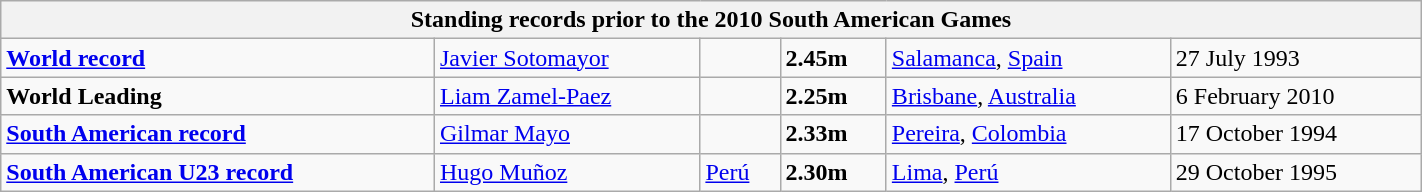<table class="wikitable" width=75%>
<tr>
<th colspan="6">Standing records prior to the 2010 South American Games</th>
</tr>
<tr>
<td><strong><a href='#'>World record</a></strong></td>
<td><a href='#'>Javier Sotomayor</a></td>
<td align=left></td>
<td><strong>2.45m</strong></td>
<td><a href='#'>Salamanca</a>, <a href='#'>Spain</a></td>
<td>27 July 1993</td>
</tr>
<tr>
<td><strong>World Leading</strong></td>
<td><a href='#'>Liam Zamel-Paez</a></td>
<td align=left></td>
<td><strong>2.25m</strong></td>
<td><a href='#'>Brisbane</a>, <a href='#'>Australia</a></td>
<td>6 February 2010</td>
</tr>
<tr>
<td><strong><a href='#'>South American record</a></strong></td>
<td><a href='#'>Gilmar Mayo</a></td>
<td align=left></td>
<td><strong>2.33m</strong></td>
<td><a href='#'>Pereira</a>, <a href='#'>Colombia</a></td>
<td>17 October 1994</td>
</tr>
<tr>
<td><strong><a href='#'>South American U23 record</a></strong></td>
<td><a href='#'>Hugo Muñoz</a></td>
<td align=left> <a href='#'>Perú</a></td>
<td><strong>2.30m</strong></td>
<td><a href='#'>Lima</a>, <a href='#'>Perú</a></td>
<td>29 October 1995</td>
</tr>
</table>
